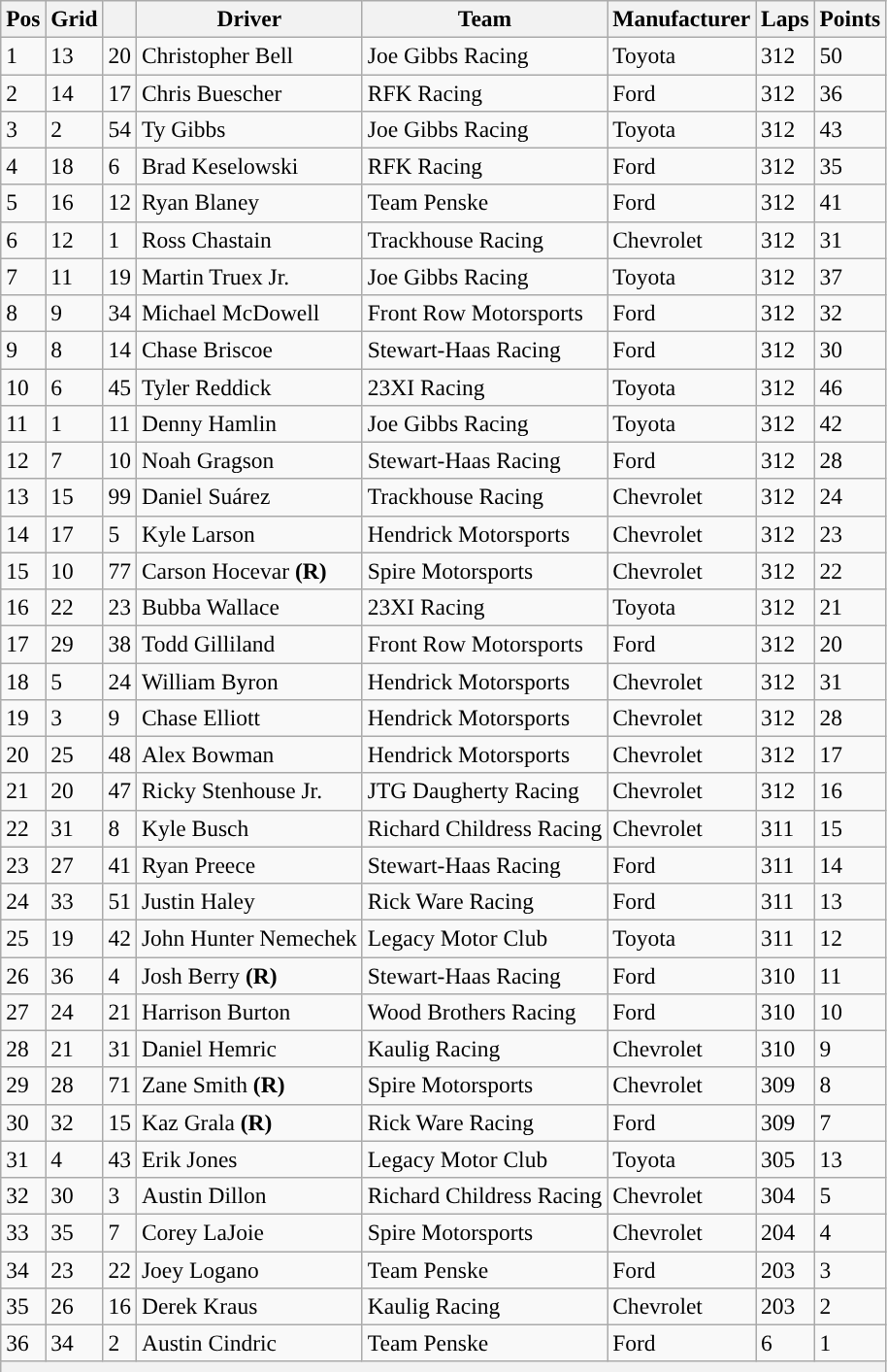<table class="wikitable" style="font-size:98%">
<tr>
<th>Pos</th>
<th>Grid</th>
<th></th>
<th>Driver</th>
<th>Team</th>
<th>Manufacturer</th>
<th>Laps</th>
<th>Points</th>
</tr>
<tr>
<td>1</td>
<td>13</td>
<td>20</td>
<td>Christopher Bell</td>
<td>Joe Gibbs Racing</td>
<td>Toyota</td>
<td>312</td>
<td>50</td>
</tr>
<tr>
<td>2</td>
<td>14</td>
<td>17</td>
<td>Chris Buescher</td>
<td>RFK Racing</td>
<td>Ford</td>
<td>312</td>
<td>36</td>
</tr>
<tr>
<td>3</td>
<td>2</td>
<td>54</td>
<td>Ty Gibbs</td>
<td>Joe Gibbs Racing</td>
<td>Toyota</td>
<td>312</td>
<td>43</td>
</tr>
<tr>
<td>4</td>
<td>18</td>
<td>6</td>
<td>Brad Keselowski</td>
<td>RFK Racing</td>
<td>Ford</td>
<td>312</td>
<td>35</td>
</tr>
<tr>
<td>5</td>
<td>16</td>
<td>12</td>
<td>Ryan Blaney</td>
<td>Team Penske</td>
<td>Ford</td>
<td>312</td>
<td>41</td>
</tr>
<tr>
<td>6</td>
<td>12</td>
<td>1</td>
<td>Ross Chastain</td>
<td>Trackhouse Racing</td>
<td>Chevrolet</td>
<td>312</td>
<td>31</td>
</tr>
<tr>
<td>7</td>
<td>11</td>
<td>19</td>
<td>Martin Truex Jr.</td>
<td>Joe Gibbs Racing</td>
<td>Toyota</td>
<td>312</td>
<td>37</td>
</tr>
<tr>
<td>8</td>
<td>9</td>
<td>34</td>
<td>Michael McDowell</td>
<td>Front Row Motorsports</td>
<td>Ford</td>
<td>312</td>
<td>32</td>
</tr>
<tr>
<td>9</td>
<td>8</td>
<td>14</td>
<td>Chase Briscoe</td>
<td>Stewart-Haas Racing</td>
<td>Ford</td>
<td>312</td>
<td>30</td>
</tr>
<tr>
<td>10</td>
<td>6</td>
<td>45</td>
<td>Tyler Reddick</td>
<td>23XI Racing</td>
<td>Toyota</td>
<td>312</td>
<td>46</td>
</tr>
<tr>
<td>11</td>
<td>1</td>
<td>11</td>
<td>Denny Hamlin</td>
<td>Joe Gibbs Racing</td>
<td>Toyota</td>
<td>312</td>
<td>42</td>
</tr>
<tr>
<td>12</td>
<td>7</td>
<td>10</td>
<td>Noah Gragson</td>
<td>Stewart-Haas Racing</td>
<td>Ford</td>
<td>312</td>
<td>28</td>
</tr>
<tr>
<td>13</td>
<td>15</td>
<td>99</td>
<td>Daniel Suárez</td>
<td>Trackhouse Racing</td>
<td>Chevrolet</td>
<td>312</td>
<td>24</td>
</tr>
<tr>
<td>14</td>
<td>17</td>
<td>5</td>
<td>Kyle Larson</td>
<td>Hendrick Motorsports</td>
<td>Chevrolet</td>
<td>312</td>
<td>23</td>
</tr>
<tr>
<td>15</td>
<td>10</td>
<td>77</td>
<td>Carson Hocevar <strong>(R)</strong></td>
<td>Spire Motorsports</td>
<td>Chevrolet</td>
<td>312</td>
<td>22</td>
</tr>
<tr>
<td>16</td>
<td>22</td>
<td>23</td>
<td>Bubba Wallace</td>
<td>23XI Racing</td>
<td>Toyota</td>
<td>312</td>
<td>21</td>
</tr>
<tr>
<td>17</td>
<td>29</td>
<td>38</td>
<td>Todd Gilliland</td>
<td>Front Row Motorsports</td>
<td>Ford</td>
<td>312</td>
<td>20</td>
</tr>
<tr>
<td>18</td>
<td>5</td>
<td>24</td>
<td>William Byron</td>
<td>Hendrick Motorsports</td>
<td>Chevrolet</td>
<td>312</td>
<td>31</td>
</tr>
<tr>
<td>19</td>
<td>3</td>
<td>9</td>
<td>Chase Elliott</td>
<td>Hendrick Motorsports</td>
<td>Chevrolet</td>
<td>312</td>
<td>28</td>
</tr>
<tr>
<td>20</td>
<td>25</td>
<td>48</td>
<td>Alex Bowman</td>
<td>Hendrick Motorsports</td>
<td>Chevrolet</td>
<td>312</td>
<td>17</td>
</tr>
<tr>
<td>21</td>
<td>20</td>
<td>47</td>
<td>Ricky Stenhouse Jr.</td>
<td>JTG Daugherty Racing</td>
<td>Chevrolet</td>
<td>312</td>
<td>16</td>
</tr>
<tr>
<td>22</td>
<td>31</td>
<td>8</td>
<td>Kyle Busch</td>
<td>Richard Childress Racing</td>
<td>Chevrolet</td>
<td>311</td>
<td>15</td>
</tr>
<tr>
<td>23</td>
<td>27</td>
<td>41</td>
<td>Ryan Preece</td>
<td>Stewart-Haas Racing</td>
<td>Ford</td>
<td>311</td>
<td>14</td>
</tr>
<tr>
<td>24</td>
<td>33</td>
<td>51</td>
<td>Justin Haley</td>
<td>Rick Ware Racing</td>
<td>Ford</td>
<td>311</td>
<td>13</td>
</tr>
<tr>
<td>25</td>
<td>19</td>
<td>42</td>
<td>John Hunter Nemechek</td>
<td>Legacy Motor Club</td>
<td>Toyota</td>
<td>311</td>
<td>12</td>
</tr>
<tr>
<td>26</td>
<td>36</td>
<td>4</td>
<td>Josh Berry <strong>(R)</strong></td>
<td>Stewart-Haas Racing</td>
<td>Ford</td>
<td>310</td>
<td>11</td>
</tr>
<tr>
<td>27</td>
<td>24</td>
<td>21</td>
<td>Harrison Burton</td>
<td>Wood Brothers Racing</td>
<td>Ford</td>
<td>310</td>
<td>10</td>
</tr>
<tr>
<td>28</td>
<td>21</td>
<td>31</td>
<td>Daniel Hemric</td>
<td>Kaulig Racing</td>
<td>Chevrolet</td>
<td>310</td>
<td>9</td>
</tr>
<tr>
<td>29</td>
<td>28</td>
<td>71</td>
<td>Zane Smith <strong>(R)</strong></td>
<td>Spire Motorsports</td>
<td>Chevrolet</td>
<td>309</td>
<td>8</td>
</tr>
<tr>
<td>30</td>
<td>32</td>
<td>15</td>
<td>Kaz Grala <strong>(R)</strong></td>
<td>Rick Ware Racing</td>
<td>Ford</td>
<td>309</td>
<td>7</td>
</tr>
<tr>
<td>31</td>
<td>4</td>
<td>43</td>
<td>Erik Jones</td>
<td>Legacy Motor Club</td>
<td>Toyota</td>
<td>305</td>
<td>13</td>
</tr>
<tr>
<td>32</td>
<td>30</td>
<td>3</td>
<td>Austin Dillon</td>
<td>Richard Childress Racing</td>
<td>Chevrolet</td>
<td>304</td>
<td>5</td>
</tr>
<tr>
<td>33</td>
<td>35</td>
<td>7</td>
<td>Corey LaJoie</td>
<td>Spire Motorsports</td>
<td>Chevrolet</td>
<td>204</td>
<td>4</td>
</tr>
<tr>
<td>34</td>
<td>23</td>
<td>22</td>
<td>Joey Logano</td>
<td>Team Penske</td>
<td>Ford</td>
<td>203</td>
<td>3</td>
</tr>
<tr>
<td>35</td>
<td>26</td>
<td>16</td>
<td>Derek Kraus</td>
<td>Kaulig Racing</td>
<td>Chevrolet</td>
<td>203</td>
<td>2</td>
</tr>
<tr>
<td>36</td>
<td>34</td>
<td>2</td>
<td>Austin Cindric</td>
<td>Team Penske</td>
<td>Ford</td>
<td>6</td>
<td>1</td>
</tr>
<tr>
<th colspan="8"></th>
</tr>
</table>
